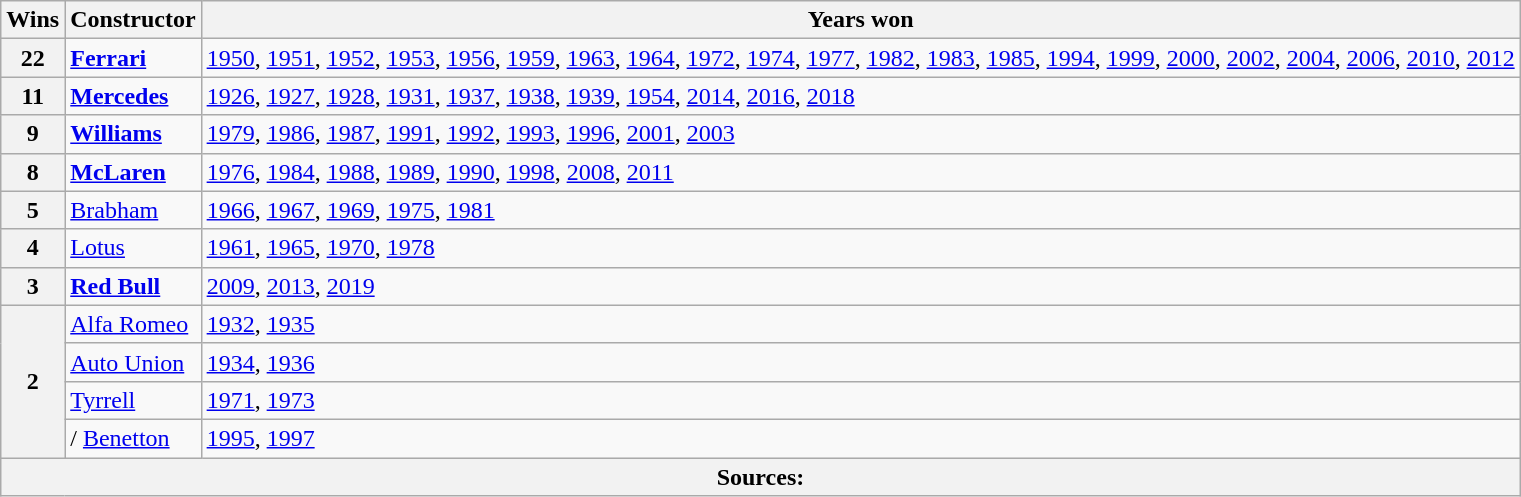<table class="wikitable">
<tr>
<th>Wins</th>
<th>Constructor</th>
<th>Years won</th>
</tr>
<tr>
<th>22</th>
<td> <strong><a href='#'>Ferrari</a></strong></td>
<td><span><a href='#'>1950</a></span>, <a href='#'>1951</a>, <a href='#'>1952</a>, <a href='#'>1953</a>, <a href='#'>1956</a>, <a href='#'>1959</a>, <a href='#'>1963</a>, <a href='#'>1964</a>, <a href='#'>1972</a>, <a href='#'>1974</a>, <a href='#'>1977</a>, <a href='#'>1982</a>, <a href='#'>1983</a>, <a href='#'>1985</a>, <a href='#'>1994</a>, <a href='#'>1999</a>, <a href='#'>2000</a>, <a href='#'>2002</a>, <a href='#'>2004</a>, <a href='#'>2006</a>, <a href='#'>2010</a>, <a href='#'>2012</a></td>
</tr>
<tr>
<th>11</th>
<td> <strong><a href='#'>Mercedes</a></strong></td>
<td><span><a href='#'>1926</a>, <a href='#'>1927</a>, <a href='#'>1928</a>, <a href='#'>1931</a>,</span><span> <a href='#'>1937</a>, <a href='#'>1938</a>, <a href='#'>1939</a>,</span> <a href='#'>1954</a>, <a href='#'>2014</a>, <a href='#'>2016</a>, <a href='#'>2018</a></td>
</tr>
<tr>
<th>9</th>
<td> <strong><a href='#'>Williams</a></strong></td>
<td><a href='#'>1979</a>, <a href='#'>1986</a>, <a href='#'>1987</a>, <a href='#'>1991</a>, <a href='#'>1992</a>, <a href='#'>1993</a>, <a href='#'>1996</a>, <a href='#'>2001</a>, <a href='#'>2003</a></td>
</tr>
<tr>
<th>8</th>
<td> <strong><a href='#'>McLaren</a></strong></td>
<td><a href='#'>1976</a>, <a href='#'>1984</a>, <a href='#'>1988</a>, <a href='#'>1989</a>, <a href='#'>1990</a>, <a href='#'>1998</a>, <a href='#'>2008</a>, <a href='#'>2011</a></td>
</tr>
<tr>
<th>5</th>
<td> <a href='#'>Brabham</a></td>
<td><a href='#'>1966</a>, <a href='#'>1967</a>, <a href='#'>1969</a>, <a href='#'>1975</a>, <a href='#'>1981</a></td>
</tr>
<tr>
<th>4</th>
<td> <a href='#'>Lotus</a></td>
<td><a href='#'>1961</a>, <a href='#'>1965</a>, <a href='#'>1970</a>, <a href='#'>1978</a></td>
</tr>
<tr>
<th>3</th>
<td> <strong><a href='#'>Red Bull</a></strong></td>
<td><a href='#'>2009</a>, <a href='#'>2013</a>, <a href='#'>2019</a></td>
</tr>
<tr>
<th rowspan="4">2</th>
<td> <a href='#'>Alfa Romeo</a></td>
<td><span><a href='#'>1932</a>, <a href='#'>1935</a></span></td>
</tr>
<tr>
<td> <a href='#'>Auto Union</a></td>
<td><span><a href='#'>1934</a>,</span><span> <a href='#'>1936</a></span></td>
</tr>
<tr>
<td> <a href='#'>Tyrrell</a></td>
<td><a href='#'>1971</a>, <a href='#'>1973</a></td>
</tr>
<tr>
<td>/ <a href='#'>Benetton</a></td>
<td><a href='#'>1995</a>, <a href='#'>1997</a></td>
</tr>
<tr>
<th colspan=3>Sources:</th>
</tr>
</table>
